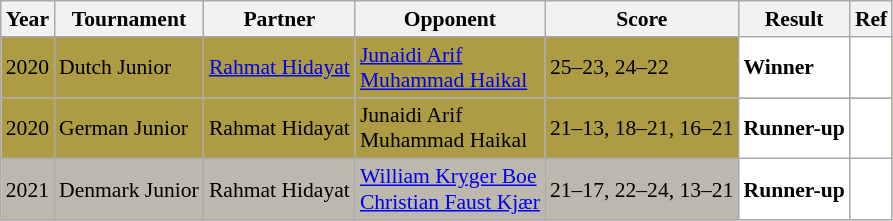<table class="sortable wikitable" style="font-size: 90%;">
<tr>
<th>Year</th>
<th>Tournament</th>
<th>Partner</th>
<th>Opponent</th>
<th>Score</th>
<th>Result</th>
<th>Ref</th>
</tr>
<tr style="background:#AE9C45">
<td align="center">2020</td>
<td align="left">Dutch Junior</td>
<td align="left"> <a href='#'>Rahmat Hidayat</a></td>
<td align="left"> <a href='#'>Junaidi Arif</a><br> <a href='#'>Muhammad Haikal</a></td>
<td align="left">25–23, 24–22</td>
<td style="text-align:left; background:white"> <strong>Winner</strong></td>
<td style="text-align:center; background:white"></td>
</tr>
<tr style="background:#AE9C45">
<td align="center">2020</td>
<td align="left">German Junior</td>
<td align="left"> Rahmat Hidayat</td>
<td align="left"> Junaidi Arif<br> Muhammad Haikal</td>
<td align="left">21–13, 18–21, 16–21</td>
<td style="text-align:left; background:white"> <strong>Runner-up</strong></td>
<td style="text-align:center; background:white"></td>
</tr>
<tr style="background:#BDB8AD">
<td align="center">2021</td>
<td align="left">Denmark Junior</td>
<td align="left"> Rahmat Hidayat</td>
<td align="left"> <a href='#'>William Kryger Boe</a><br> <a href='#'>Christian Faust Kjær</a></td>
<td align="left">21–17, 22–24, 13–21</td>
<td style="text-align:left; background:white"> <strong>Runner-up</strong></td>
<td style="text-align:center; background:white"></td>
</tr>
</table>
